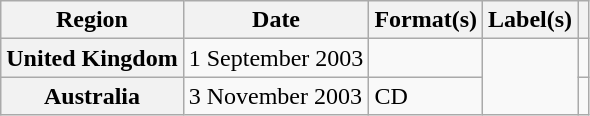<table class="wikitable plainrowheaders">
<tr>
<th scope="col">Region</th>
<th scope="col">Date</th>
<th scope="col">Format(s)</th>
<th scope="col">Label(s)</th>
<th scope="col"></th>
</tr>
<tr>
<th scope="row">United Kingdom</th>
<td>1 September 2003</td>
<td></td>
<td rowspan="2"></td>
<td align="center"></td>
</tr>
<tr>
<th scope="row">Australia</th>
<td>3 November 2003</td>
<td>CD</td>
<td align="center"></td>
</tr>
</table>
